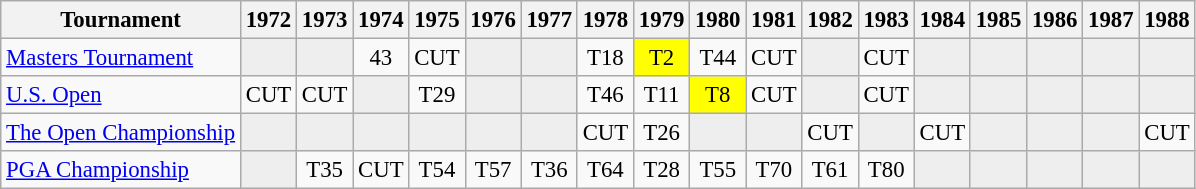<table class="wikitable" style="font-size:95%;text-align:center;">
<tr>
<th>Tournament</th>
<th>1972</th>
<th>1973</th>
<th>1974</th>
<th>1975</th>
<th>1976</th>
<th>1977</th>
<th>1978</th>
<th>1979</th>
<th>1980</th>
<th>1981</th>
<th>1982</th>
<th>1983</th>
<th>1984</th>
<th>1985</th>
<th>1986</th>
<th>1987</th>
<th>1988</th>
</tr>
<tr>
<td align=left><a href='#'>Masters Tournament</a></td>
<td style="background:#eeeeee;"></td>
<td style="background:#eeeeee;"></td>
<td>43</td>
<td>CUT</td>
<td style="background:#eeeeee;"></td>
<td style="background:#eeeeee;"></td>
<td>T18</td>
<td style="background:yellow;">T2</td>
<td>T44</td>
<td>CUT</td>
<td style="background:#eeeeee;"></td>
<td>CUT</td>
<td style="background:#eeeeee;"></td>
<td style="background:#eeeeee;"></td>
<td style="background:#eeeeee;"></td>
<td style="background:#eeeeee;"></td>
<td style="background:#eeeeee;"></td>
</tr>
<tr>
<td align=left><a href='#'>U.S. Open</a></td>
<td>CUT</td>
<td>CUT</td>
<td style="background:#eeeeee;"></td>
<td>T29</td>
<td style="background:#eeeeee;"></td>
<td style="background:#eeeeee;"></td>
<td>T46</td>
<td>T11</td>
<td style="background:yellow;">T8</td>
<td>CUT</td>
<td style="background:#eeeeee;"></td>
<td>CUT</td>
<td style="background:#eeeeee;"></td>
<td style="background:#eeeeee;"></td>
<td style="background:#eeeeee;"></td>
<td style="background:#eeeeee;"></td>
<td style="background:#eeeeee;"></td>
</tr>
<tr>
<td align=left><a href='#'>The Open Championship</a></td>
<td style="background:#eeeeee;"></td>
<td style="background:#eeeeee;"></td>
<td style="background:#eeeeee;"></td>
<td style="background:#eeeeee;"></td>
<td style="background:#eeeeee;"></td>
<td style="background:#eeeeee;"></td>
<td>CUT</td>
<td>T26</td>
<td style="background:#eeeeee;"></td>
<td style="background:#eeeeee;"></td>
<td>CUT</td>
<td style="background:#eeeeee;"></td>
<td>CUT</td>
<td style="background:#eeeeee;"></td>
<td style="background:#eeeeee;"></td>
<td style="background:#eeeeee;"></td>
<td>CUT</td>
</tr>
<tr>
<td align=left><a href='#'>PGA Championship</a></td>
<td style="background:#eeeeee;"></td>
<td>T35</td>
<td>CUT</td>
<td>T54</td>
<td>T57</td>
<td>T36</td>
<td>T64</td>
<td>T28</td>
<td>T55</td>
<td>T70</td>
<td>T61</td>
<td>T80</td>
<td style="background:#eeeeee;"></td>
<td style="background:#eeeeee;"></td>
<td style="background:#eeeeee;"></td>
<td style="background:#eeeeee;"></td>
<td style="background:#eeeeee;"></td>
</tr>
</table>
